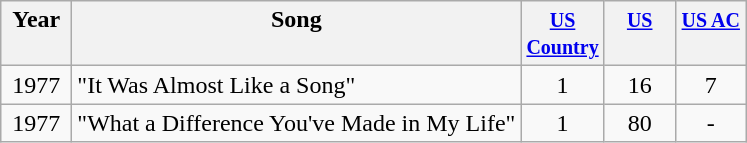<table class="wikitable">
<tr>
<th align="center" valign="top" width="40">Year</th>
<th align="left" valign="top">Song</th>
<th align="center" valign="top" width="40"><small><a href='#'>US Country</a></small></th>
<th align="center" valign="top" width="40"><small><a href='#'>US</a></small></th>
<th align="center" valign="top" width="40"><small><a href='#'>US AC</a></small></th>
</tr>
<tr>
<td align="center" valign="top">1977</td>
<td align="left" valign="top">"It Was Almost Like a Song"</td>
<td align="center" valign="top">1</td>
<td align="center" valign="top">16</td>
<td align="center" valign="top">7</td>
</tr>
<tr>
<td align="center" valign="top">1977</td>
<td align="left" valign="top">"What a Difference You've Made in My Life"</td>
<td align="center" valign="top">1</td>
<td align="center" valign="top">80</td>
<td align="center" valign="top">-</td>
</tr>
</table>
